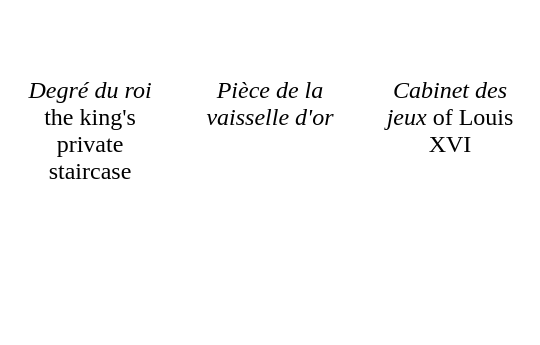<table style="background:white; color:black" border="0" height="230" align="center" valign="bottom" cellpadding=10px cellspacing=0px>
<tr align="center">
<td></td>
<td></td>
<td></td>
</tr>
<tr align="center" valign="top">
<td width="100"><em>Degré du roi</em> the king's private staircase</td>
<td width="100"><em>Pièce de la vaisselle d'or</em></td>
<td width="100"><em>Cabinet des jeux</em> of Louis XVI</td>
</tr>
</table>
